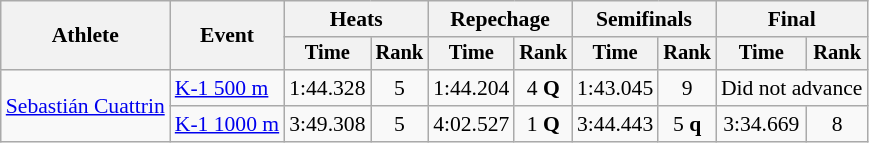<table class=wikitable style="font-size:90%">
<tr>
<th rowspan="2">Athlete</th>
<th rowspan="2">Event</th>
<th colspan=2>Heats</th>
<th colspan=2>Repechage</th>
<th colspan=2>Semifinals</th>
<th colspan=2>Final</th>
</tr>
<tr style="font-size:95%">
<th>Time</th>
<th>Rank</th>
<th>Time</th>
<th>Rank</th>
<th>Time</th>
<th>Rank</th>
<th>Time</th>
<th>Rank</th>
</tr>
<tr align=center>
<td align=left rowspan=2><a href='#'>Sebastián Cuattrin</a></td>
<td align=left><a href='#'>K-1 500 m</a></td>
<td>1:44.328</td>
<td>5</td>
<td>1:44.204</td>
<td>4 <strong>Q</strong></td>
<td>1:43.045</td>
<td>9</td>
<td colspan=2>Did not advance</td>
</tr>
<tr align=center>
<td align=left><a href='#'>K-1 1000 m</a></td>
<td>3:49.308</td>
<td>5</td>
<td>4:02.527</td>
<td>1 <strong>Q</strong></td>
<td>3:44.443</td>
<td>5 <strong>q</strong></td>
<td>3:34.669</td>
<td>8</td>
</tr>
</table>
